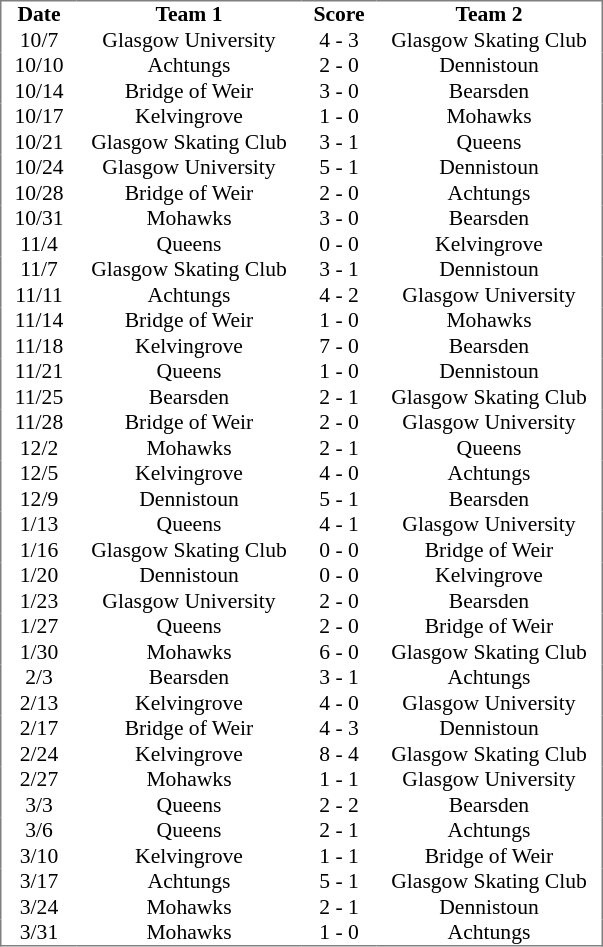<table cellpadding="0" cellspacing="0" border="0" style="font-size: 90%; text-align: center; border: gray solid 1px; border-collapse: collapse;">
<tr>
<th width="50">Date</th>
<th width="150">Team 1</th>
<th width="50">Score</th>
<th width="150">Team 2</th>
</tr>
<tr>
<td>10/7</td>
<td>Glasgow University</td>
<td>4 - 3</td>
<td>Glasgow Skating Club</td>
</tr>
<tr>
<td>10/10</td>
<td>Achtungs</td>
<td>2 - 0</td>
<td>Dennistoun</td>
</tr>
<tr>
<td>10/14</td>
<td>Bridge of Weir</td>
<td>3 - 0</td>
<td>Bearsden</td>
</tr>
<tr>
<td>10/17</td>
<td>Kelvingrove</td>
<td>1 - 0</td>
<td>Mohawks</td>
</tr>
<tr>
<td>10/21</td>
<td>Glasgow Skating Club</td>
<td>3 - 1</td>
<td>Queens</td>
</tr>
<tr>
<td>10/24</td>
<td>Glasgow University</td>
<td>5 - 1</td>
<td>Dennistoun</td>
</tr>
<tr>
<td>10/28</td>
<td>Bridge of Weir</td>
<td>2 - 0</td>
<td>Achtungs</td>
</tr>
<tr>
<td>10/31</td>
<td>Mohawks</td>
<td>3 - 0</td>
<td>Bearsden</td>
</tr>
<tr>
<td>11/4</td>
<td>Queens</td>
<td>0 - 0</td>
<td>Kelvingrove</td>
</tr>
<tr>
<td>11/7</td>
<td>Glasgow Skating Club</td>
<td>3 - 1</td>
<td>Dennistoun</td>
</tr>
<tr>
<td>11/11</td>
<td>Achtungs</td>
<td>4 - 2</td>
<td>Glasgow University</td>
</tr>
<tr>
<td>11/14</td>
<td>Bridge of Weir</td>
<td>1 - 0</td>
<td>Mohawks</td>
</tr>
<tr>
<td>11/18</td>
<td>Kelvingrove</td>
<td>7 - 0</td>
<td>Bearsden</td>
</tr>
<tr>
<td>11/21</td>
<td>Queens</td>
<td>1 - 0</td>
<td>Dennistoun</td>
</tr>
<tr>
<td>11/25</td>
<td>Bearsden</td>
<td>2 - 1</td>
<td>Glasgow Skating Club</td>
</tr>
<tr>
<td>11/28</td>
<td>Bridge of Weir</td>
<td>2 - 0</td>
<td>Glasgow University</td>
</tr>
<tr>
<td>12/2</td>
<td>Mohawks</td>
<td>2 - 1</td>
<td>Queens</td>
</tr>
<tr>
<td>12/5</td>
<td>Kelvingrove</td>
<td>4 - 0</td>
<td>Achtungs</td>
</tr>
<tr>
<td>12/9</td>
<td>Dennistoun</td>
<td>5 - 1</td>
<td>Bearsden</td>
</tr>
<tr>
<td>1/13</td>
<td>Queens</td>
<td>4 - 1</td>
<td>Glasgow University</td>
</tr>
<tr>
<td>1/16</td>
<td>Glasgow Skating Club</td>
<td>0 - 0</td>
<td>Bridge of Weir</td>
</tr>
<tr>
<td>1/20</td>
<td>Dennistoun</td>
<td>0 - 0</td>
<td>Kelvingrove</td>
</tr>
<tr>
<td>1/23</td>
<td>Glasgow University</td>
<td>2 - 0</td>
<td>Bearsden</td>
</tr>
<tr>
<td>1/27</td>
<td>Queens</td>
<td>2 - 0</td>
<td>Bridge of Weir</td>
</tr>
<tr>
<td>1/30</td>
<td>Mohawks</td>
<td>6 - 0</td>
<td>Glasgow Skating Club</td>
</tr>
<tr>
<td>2/3</td>
<td>Bearsden</td>
<td>3 - 1</td>
<td>Achtungs</td>
</tr>
<tr>
<td>2/13</td>
<td>Kelvingrove</td>
<td>4 - 0</td>
<td>Glasgow University</td>
</tr>
<tr>
<td>2/17</td>
<td>Bridge of Weir</td>
<td>4 - 3</td>
<td>Dennistoun</td>
</tr>
<tr>
<td>2/24</td>
<td>Kelvingrove</td>
<td>8 - 4</td>
<td>Glasgow Skating Club</td>
</tr>
<tr>
<td>2/27</td>
<td>Mohawks</td>
<td>1 - 1</td>
<td>Glasgow University</td>
</tr>
<tr>
<td>3/3</td>
<td>Queens</td>
<td>2 - 2</td>
<td>Bearsden</td>
</tr>
<tr>
<td>3/6</td>
<td>Queens</td>
<td>2 - 1</td>
<td>Achtungs</td>
</tr>
<tr>
<td>3/10</td>
<td>Kelvingrove</td>
<td>1 - 1</td>
<td>Bridge of Weir</td>
</tr>
<tr>
<td>3/17</td>
<td>Achtungs</td>
<td>5 - 1</td>
<td>Glasgow Skating Club</td>
</tr>
<tr>
<td>3/24</td>
<td>Mohawks</td>
<td>2 - 1</td>
<td>Dennistoun</td>
</tr>
<tr>
<td>3/31</td>
<td>Mohawks</td>
<td>1 - 0</td>
<td>Achtungs</td>
</tr>
</table>
